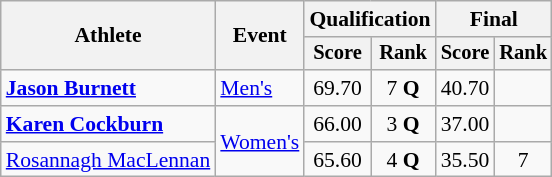<table class="wikitable" style="font-size:90%">
<tr>
<th rowspan="2">Athlete</th>
<th rowspan="2">Event</th>
<th colspan="2">Qualification</th>
<th colspan="2">Final</th>
</tr>
<tr style="font-size:95%">
<th>Score</th>
<th>Rank</th>
<th>Score</th>
<th>Rank</th>
</tr>
<tr align=center>
<td align=left><strong><a href='#'>Jason Burnett</a></strong></td>
<td align=left><a href='#'>Men's</a></td>
<td>69.70</td>
<td>7 <strong>Q</strong></td>
<td>40.70</td>
<td></td>
</tr>
<tr align=center>
<td align=left><strong><a href='#'>Karen Cockburn</a></strong></td>
<td align=left rowspan=2><a href='#'>Women's</a></td>
<td>66.00</td>
<td>3 <strong>Q</strong></td>
<td>37.00</td>
<td></td>
</tr>
<tr align=center>
<td align=left><a href='#'>Rosannagh MacLennan</a></td>
<td>65.60</td>
<td>4 <strong>Q</strong></td>
<td>35.50</td>
<td>7</td>
</tr>
</table>
